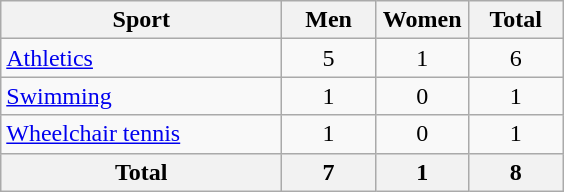<table class="wikitable sortable" style=text-align:center>
<tr>
<th width=180>Sport</th>
<th width=55>Men</th>
<th width=55>Women</th>
<th width=55>Total</th>
</tr>
<tr>
<td align=left><a href='#'>Athletics</a></td>
<td>5</td>
<td>1</td>
<td>6</td>
</tr>
<tr>
<td align=left><a href='#'>Swimming</a></td>
<td>1</td>
<td>0</td>
<td>1</td>
</tr>
<tr>
<td align=left><a href='#'>Wheelchair tennis</a></td>
<td>1</td>
<td>0</td>
<td>1</td>
</tr>
<tr>
<th>Total</th>
<th>7</th>
<th>1</th>
<th>8</th>
</tr>
</table>
